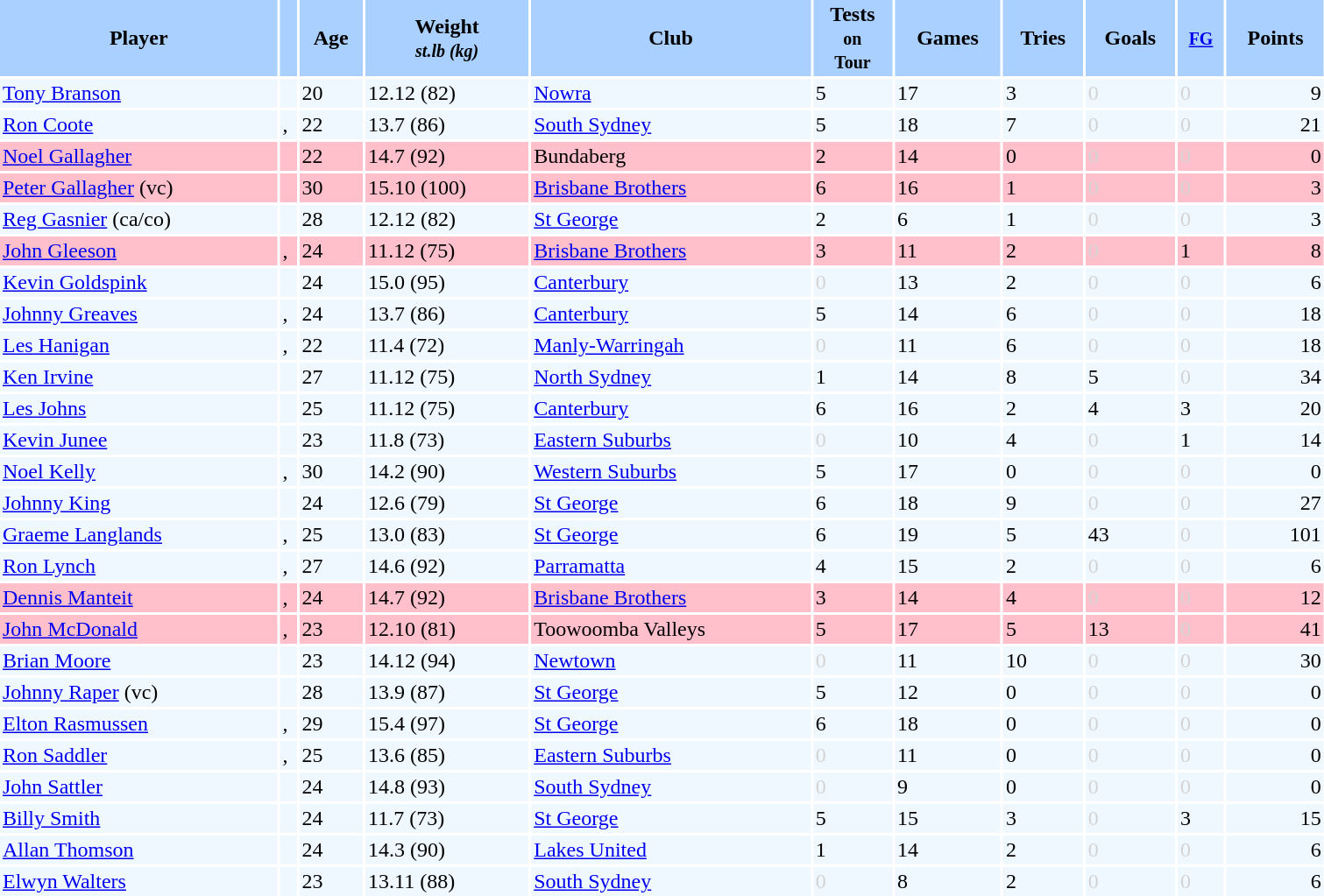<table class="sortable" border="0" cellspacing="2" cellpadding="2" style="width:80%;" style="text-align:center;">
<tr style="background:#AAD0FF">
<th>Player</th>
<th></th>
<th>Age</th>
<th>Weight<br><small><em>st.lb (kg)</em></small></th>
<th>Club</th>
<th>Tests<br><small>on<br>Tour</small></th>
<th>Games</th>
<th>Tries</th>
<th>Goals</th>
<th><small><a href='#'>FG</a></small></th>
<th>Points</th>
</tr>
<tr bgcolor=#F0F8FF>
<td align=left><a href='#'>Tony Branson</a></td>
<td></td>
<td>20</td>
<td>12.12 (82)</td>
<td align=left> <a href='#'>Nowra</a></td>
<td>5</td>
<td>17</td>
<td>3</td>
<td style="color:lightgray">0</td>
<td style="color:lightgray">0</td>
<td align=right>9</td>
</tr>
<tr bgcolor=#F0F8FF>
<td align=left><a href='#'>Ron Coote</a></td>
<td>, </td>
<td>22</td>
<td>13.7 (86)</td>
<td align=left> <a href='#'>South Sydney</a></td>
<td>5</td>
<td>18</td>
<td>7</td>
<td style="color:lightgray">0</td>
<td style="color:lightgray">0</td>
<td align=right>21</td>
</tr>
<tr bgcolor=#FFC0CB>
<td align=left><a href='#'>Noel Gallagher</a></td>
<td></td>
<td>22</td>
<td>14.7 (92)</td>
<td align=left> Bundaberg</td>
<td>2</td>
<td>14</td>
<td>0</td>
<td style="color:lightgray">0</td>
<td style="color:lightgray">0</td>
<td align=right>0</td>
</tr>
<tr bgcolor=#FFC0CB>
<td align=left><a href='#'>Peter Gallagher</a> (vc)</td>
<td></td>
<td>30</td>
<td>15.10 (100)</td>
<td align=left> <a href='#'>Brisbane Brothers</a></td>
<td>6</td>
<td>16</td>
<td>1</td>
<td style="color:lightgray">0</td>
<td style="color:lightgray">0</td>
<td align=right>3</td>
</tr>
<tr bgcolor=#F0F8FF>
<td align=left><a href='#'>Reg Gasnier</a> (ca/co)</td>
<td></td>
<td>28</td>
<td>12.12 (82)</td>
<td align=left> <a href='#'>St George</a></td>
<td>2</td>
<td>6</td>
<td>1</td>
<td style="color:lightgray">0</td>
<td style="color:lightgray">0</td>
<td align=right>3</td>
</tr>
<tr bgcolor=#FFC0CB>
<td align=left><a href='#'>John Gleeson</a></td>
<td>, </td>
<td>24</td>
<td>11.12 (75)</td>
<td align=left> <a href='#'>Brisbane Brothers</a></td>
<td>3</td>
<td>11</td>
<td>2</td>
<td style="color:lightgray">0</td>
<td>1</td>
<td align=right>8</td>
</tr>
<tr bgcolor=#F0F8FF>
<td align=left><a href='#'>Kevin Goldspink</a></td>
<td></td>
<td>24</td>
<td>15.0 (95)</td>
<td align=left> <a href='#'>Canterbury</a></td>
<td style="color:lightgray">0</td>
<td>13</td>
<td>2</td>
<td style="color:lightgray">0</td>
<td style="color:lightgray">0</td>
<td align=right>6</td>
</tr>
<tr bgcolor=#F0F8FF>
<td align=left><a href='#'>Johnny Greaves</a></td>
<td>, </td>
<td>24</td>
<td>13.7 (86)</td>
<td align=left> <a href='#'>Canterbury</a></td>
<td>5</td>
<td>14</td>
<td>6</td>
<td style="color:lightgray">0</td>
<td style="color:lightgray">0</td>
<td align=right>18</td>
</tr>
<tr bgcolor=#F0F8FF>
<td align=left><a href='#'>Les Hanigan</a></td>
<td>, </td>
<td>22</td>
<td>11.4 (72)</td>
<td align=left> <a href='#'>Manly-Warringah</a></td>
<td style="color:lightgray">0</td>
<td>11</td>
<td>6</td>
<td style="color:lightgray">0</td>
<td style="color:lightgray">0</td>
<td align=right>18</td>
</tr>
<tr bgcolor=#F0F8FF>
<td align=left><a href='#'>Ken Irvine</a></td>
<td></td>
<td>27</td>
<td>11.12 (75)</td>
<td align=left> <a href='#'>North Sydney</a></td>
<td>1</td>
<td>14</td>
<td>8</td>
<td>5</td>
<td style="color:lightgray">0</td>
<td align=right>34</td>
</tr>
<tr bgcolor=#F0F8FF>
<td align=left><a href='#'>Les Johns</a></td>
<td></td>
<td>25</td>
<td>11.12 (75)</td>
<td align=left> <a href='#'>Canterbury</a></td>
<td>6</td>
<td>16</td>
<td>2</td>
<td>4</td>
<td>3</td>
<td align=right>20</td>
</tr>
<tr bgcolor=#F0F8FF>
<td align=left><a href='#'>Kevin Junee</a></td>
<td></td>
<td>23</td>
<td>11.8 (73)</td>
<td align=left> <a href='#'>Eastern Suburbs</a></td>
<td style="color:lightgray">0</td>
<td>10</td>
<td>4</td>
<td style="color:lightgray">0</td>
<td>1</td>
<td align=right>14</td>
</tr>
<tr bgcolor=#F0F8FF>
<td align=left><a href='#'>Noel Kelly</a></td>
<td>, </td>
<td>30</td>
<td>14.2 (90)</td>
<td align=left> <a href='#'>Western Suburbs</a></td>
<td>5</td>
<td>17</td>
<td>0</td>
<td style="color:lightgray">0</td>
<td style="color:lightgray">0</td>
<td align=right>0</td>
</tr>
<tr bgcolor=#F0F8FF>
<td align=left><a href='#'>Johnny King</a></td>
<td></td>
<td>24</td>
<td>12.6 (79)</td>
<td align=left> <a href='#'>St George</a></td>
<td>6</td>
<td>18</td>
<td>9</td>
<td style="color:lightgray">0</td>
<td style="color:lightgray">0</td>
<td align=right>27</td>
</tr>
<tr bgcolor=#F0F8FF>
<td align=left><a href='#'>Graeme Langlands</a></td>
<td>, </td>
<td>25</td>
<td>13.0 (83)</td>
<td align=left> <a href='#'>St George</a></td>
<td>6</td>
<td>19</td>
<td>5</td>
<td>43</td>
<td style="color:lightgray">0</td>
<td align=right>101</td>
</tr>
<tr bgcolor=#F0F8FF>
<td align=left><a href='#'>Ron Lynch</a></td>
<td>, </td>
<td>27</td>
<td>14.6 (92)</td>
<td align=left> <a href='#'>Parramatta</a></td>
<td>4</td>
<td>15</td>
<td>2</td>
<td style="color:lightgray">0</td>
<td style="color:lightgray">0</td>
<td align=right>6</td>
</tr>
<tr bgcolor=#FFC0CB>
<td align=left><a href='#'>Dennis Manteit</a></td>
<td>, </td>
<td>24</td>
<td>14.7 (92)</td>
<td align=left> <a href='#'>Brisbane Brothers</a></td>
<td>3</td>
<td>14</td>
<td>4</td>
<td style="color:lightgray">0</td>
<td style="color:lightgray">0</td>
<td align=right>12</td>
</tr>
<tr bgcolor=#FFC0CB>
<td align=left><a href='#'>John McDonald</a></td>
<td>, </td>
<td>23</td>
<td>12.10 (81)</td>
<td align=left> Toowoomba Valleys</td>
<td>5</td>
<td>17</td>
<td>5</td>
<td>13</td>
<td style="color:lightgray">0</td>
<td align=right>41</td>
</tr>
<tr bgcolor=#F0F8FF>
<td align=left><a href='#'>Brian Moore</a></td>
<td></td>
<td>23</td>
<td>14.12 (94)</td>
<td align=left> <a href='#'>Newtown</a></td>
<td style="color:lightgray">0</td>
<td>11</td>
<td>10</td>
<td style="color:lightgray">0</td>
<td style="color:lightgray">0</td>
<td align=right>30</td>
</tr>
<tr bgcolor=#F0F8FF>
<td align=left><a href='#'>Johnny Raper</a> (vc)</td>
<td></td>
<td>28</td>
<td>13.9 (87)</td>
<td align=left> <a href='#'>St George</a></td>
<td>5</td>
<td>12</td>
<td>0</td>
<td style="color:lightgray">0</td>
<td style="color:lightgray">0</td>
<td align=right>0</td>
</tr>
<tr bgcolor=#F0F8FF>
<td align=left><a href='#'>Elton Rasmussen</a></td>
<td>, </td>
<td>29</td>
<td>15.4 (97)</td>
<td align=left> <a href='#'>St George</a></td>
<td>6</td>
<td>18</td>
<td>0</td>
<td style="color:lightgray">0</td>
<td style="color:lightgray">0</td>
<td align=right>0</td>
</tr>
<tr bgcolor=#F0F8FF>
<td align=left><a href='#'>Ron Saddler</a></td>
<td>, </td>
<td>25</td>
<td>13.6 (85)</td>
<td align=left> <a href='#'>Eastern Suburbs</a></td>
<td style="color:lightgray">0</td>
<td>11</td>
<td>0</td>
<td style="color:lightgray">0</td>
<td style="color:lightgray">0</td>
<td align=right>0</td>
</tr>
<tr bgcolor=#F0F8FF>
<td align=left><a href='#'>John Sattler</a></td>
<td></td>
<td>24</td>
<td>14.8 (93)</td>
<td align=left> <a href='#'>South Sydney</a></td>
<td style="color:lightgray">0</td>
<td>9</td>
<td>0</td>
<td style="color:lightgray">0</td>
<td style="color:lightgray">0</td>
<td align=right>0</td>
</tr>
<tr bgcolor=#F0F8FF>
<td align=left><a href='#'>Billy Smith</a></td>
<td></td>
<td>24</td>
<td>11.7 (73)</td>
<td align=left> <a href='#'>St George</a></td>
<td>5</td>
<td>15</td>
<td>3</td>
<td style="color:lightgray">0</td>
<td>3</td>
<td align=right>15</td>
</tr>
<tr bgcolor=#F0F8FF>
<td align=left><a href='#'>Allan Thomson</a></td>
<td></td>
<td>24</td>
<td>14.3 (90)</td>
<td align=left> <a href='#'>Lakes United</a></td>
<td>1</td>
<td>14</td>
<td>2</td>
<td style="color:lightgray">0</td>
<td style="color:lightgray">0</td>
<td align=right>6</td>
</tr>
<tr bgcolor=#F0F8FF>
<td align=left><a href='#'>Elwyn Walters</a></td>
<td></td>
<td>23</td>
<td>13.11 (88)</td>
<td align=left> <a href='#'>South Sydney</a></td>
<td style="color:lightgray">0</td>
<td>8</td>
<td>2</td>
<td style="color:lightgray">0</td>
<td style="color:lightgray">0</td>
<td align=right>6</td>
</tr>
</table>
